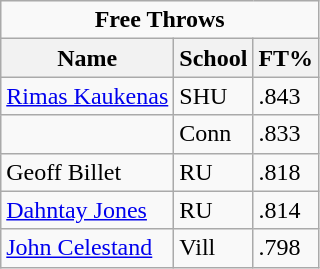<table class="wikitable">
<tr>
<td colspan=3 style="text-align:center;"><strong>Free Throws</strong></td>
</tr>
<tr>
<th>Name</th>
<th>School</th>
<th>FT%</th>
</tr>
<tr>
<td><a href='#'>Rimas Kaukenas</a></td>
<td>SHU</td>
<td>.843</td>
</tr>
<tr>
<td></td>
<td>Conn</td>
<td>.833</td>
</tr>
<tr>
<td>Geoff Billet</td>
<td>RU</td>
<td>.818</td>
</tr>
<tr>
<td><a href='#'>Dahntay Jones</a></td>
<td>RU</td>
<td>.814</td>
</tr>
<tr>
<td><a href='#'>John Celestand</a></td>
<td>Vill</td>
<td>.798</td>
</tr>
</table>
